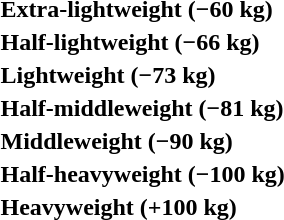<table>
<tr>
<th rowspan=2 style="text-align:left;">Extra-lightweight (−60 kg)</th>
<td rowspan=2></td>
<td rowspan=2></td>
<td></td>
</tr>
<tr>
<td></td>
</tr>
<tr>
<th rowspan=2 style="text-align:left;">Half-lightweight (−66 kg)</th>
<td rowspan=2></td>
<td rowspan=2></td>
<td></td>
</tr>
<tr>
<td></td>
</tr>
<tr>
<th rowspan=2 style="text-align:left;">Lightweight (−73 kg)</th>
<td rowspan=2></td>
<td rowspan=2></td>
<td></td>
</tr>
<tr>
<td></td>
</tr>
<tr>
<th rowspan=2 style="text-align:left;">Half-middleweight (−81 kg)</th>
<td rowspan=2></td>
<td rowspan=2></td>
<td></td>
</tr>
<tr>
<td></td>
</tr>
<tr>
<th rowspan=2 style="text-align:left;">Middleweight (−90 kg)</th>
<td rowspan=2></td>
<td rowspan=2></td>
<td></td>
</tr>
<tr>
<td></td>
</tr>
<tr>
<th rowspan=2 style="text-align:left;">Half-heavyweight (−100 kg)</th>
<td rowspan=2></td>
<td rowspan=2></td>
<td></td>
</tr>
<tr>
<td></td>
</tr>
<tr>
<th rowspan=2 style="text-align:left;">Heavyweight (+100 kg)</th>
<td rowspan=2></td>
<td rowspan=2></td>
<td></td>
</tr>
<tr>
<td></td>
</tr>
</table>
